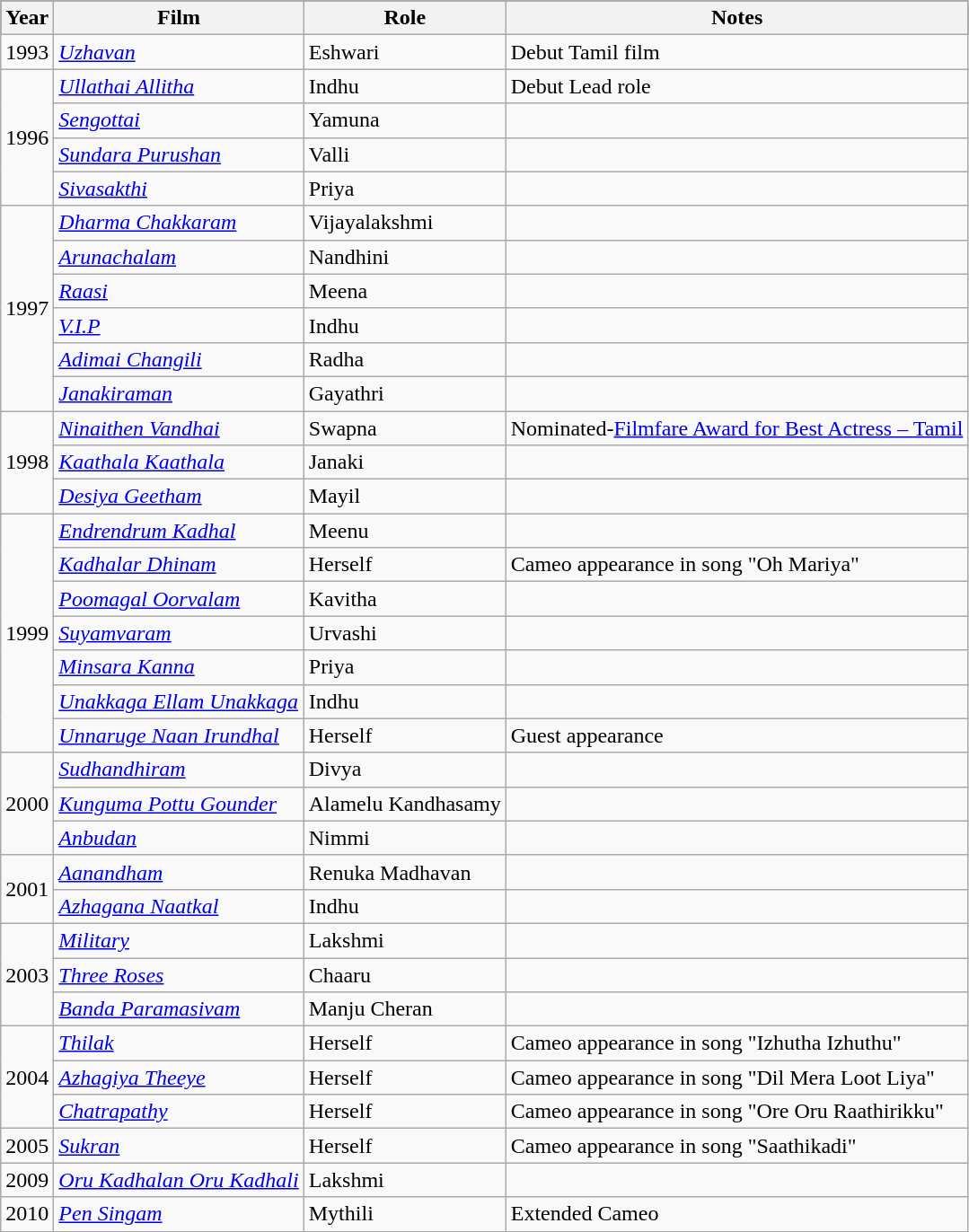<table class="wikitable sortable">
<tr style="background:#000;">
<th>Year</th>
<th>Film</th>
<th>Role</th>
<th class=unsortable>Notes</th>
</tr>
<tr>
<td>1993</td>
<td><em><a href='#'>Uzhavan</a></em></td>
<td>Eshwari</td>
<td>Debut Tamil film</td>
</tr>
<tr>
<td rowspan="4">1996</td>
<td><em><a href='#'>Ullathai Allitha</a></em></td>
<td>Indhu</td>
<td>Debut Lead role</td>
</tr>
<tr>
<td><em><a href='#'>Sengottai</a></em></td>
<td>Yamuna</td>
<td></td>
</tr>
<tr>
<td><em><a href='#'>Sundara Purushan</a></em></td>
<td>Valli</td>
<td></td>
</tr>
<tr>
<td><em><a href='#'>Sivasakthi</a></em></td>
<td>Priya</td>
<td></td>
</tr>
<tr>
<td rowspan="6">1997</td>
<td><em><a href='#'>Dharma Chakkaram</a></em></td>
<td>Vijayalakshmi</td>
<td></td>
</tr>
<tr>
<td><em><a href='#'>Arunachalam</a></em></td>
<td>Nandhini</td>
<td></td>
</tr>
<tr>
<td><em><a href='#'>Raasi</a></em></td>
<td>Meena</td>
<td></td>
</tr>
<tr>
<td><em><a href='#'>V.I.P</a></em></td>
<td>Indhu</td>
<td></td>
</tr>
<tr>
<td><em><a href='#'>Adimai Changili</a></em></td>
<td>Radha</td>
<td></td>
</tr>
<tr>
<td><em><a href='#'>Janakiraman</a></em></td>
<td>Gayathri</td>
<td></td>
</tr>
<tr>
<td rowspan="3">1998</td>
<td><em><a href='#'>Ninaithen Vandhai</a></em></td>
<td>Swapna</td>
<td>Nominated-<a href='#'>Filmfare Award for Best Actress – Tamil</a></td>
</tr>
<tr>
<td><em><a href='#'>Kaathala Kaathala</a></em></td>
<td>Janaki</td>
<td></td>
</tr>
<tr>
<td><em><a href='#'>Desiya Geetham</a></em></td>
<td>Mayil</td>
<td></td>
</tr>
<tr>
<td rowspan="7">1999</td>
<td><em><a href='#'>Endrendrum Kadhal</a></em></td>
<td>Meenu</td>
<td></td>
</tr>
<tr>
<td><em><a href='#'>Kadhalar Dhinam</a></em></td>
<td>Herself</td>
<td>Cameo appearance in song "Oh Mariya"</td>
</tr>
<tr>
<td><em><a href='#'>Poomagal Oorvalam</a></em></td>
<td>Kavitha</td>
<td></td>
</tr>
<tr>
<td><em><a href='#'>Suyamvaram</a></em></td>
<td>Urvashi</td>
<td></td>
</tr>
<tr>
<td><em><a href='#'>Minsara Kanna</a></em></td>
<td>Priya</td>
<td></td>
</tr>
<tr>
<td><em><a href='#'>Unakkaga Ellam Unakkaga</a></em></td>
<td>Indhu</td>
<td></td>
</tr>
<tr>
<td><em><a href='#'>Unnaruge Naan Irundhal</a></em></td>
<td>Herself</td>
<td>Guest appearance</td>
</tr>
<tr>
<td rowspan="3">2000</td>
<td><em><a href='#'>Sudhandhiram</a></em></td>
<td>Divya</td>
<td></td>
</tr>
<tr>
<td><em><a href='#'>Kunguma Pottu Gounder</a></em></td>
<td>Alamelu Kandhasamy</td>
<td></td>
</tr>
<tr>
<td><em><a href='#'>Anbudan</a></em></td>
<td>Nimmi</td>
<td></td>
</tr>
<tr>
<td rowspan="2">2001</td>
<td><em><a href='#'>Aanandham</a></em></td>
<td>Renuka Madhavan</td>
<td></td>
</tr>
<tr>
<td><em><a href='#'>Azhagana Naatkal</a></em></td>
<td>Indhu</td>
<td></td>
</tr>
<tr>
<td rowspan="3">2003</td>
<td><em><a href='#'>Military</a></em></td>
<td>Lakshmi</td>
<td></td>
</tr>
<tr>
<td><em><a href='#'>Three Roses</a></em></td>
<td>Chaaru</td>
<td></td>
</tr>
<tr>
<td><em><a href='#'>Banda Paramasivam</a></em></td>
<td>Manju Cheran</td>
<td></td>
</tr>
<tr>
<td rowspan="3">2004</td>
<td><em><a href='#'>Thilak</a></em></td>
<td>Herself</td>
<td>Cameo appearance in song "Izhutha Izhuthu"</td>
</tr>
<tr>
<td><em><a href='#'>Azhagiya Theeye</a></em></td>
<td>Herself</td>
<td>Cameo appearance in song "Dil Mera Loot Liya"</td>
</tr>
<tr>
<td><em><a href='#'>Chatrapathy</a></em></td>
<td>Herself</td>
<td>Cameo appearance in song "Ore Oru Raathirikku"</td>
</tr>
<tr>
<td>2005</td>
<td><em><a href='#'>Sukran</a></em></td>
<td>Herself</td>
<td>Cameo appearance in song "Saathikadi"</td>
</tr>
<tr>
<td>2009</td>
<td><em><a href='#'>Oru Kadhalan Oru Kadhali</a></em></td>
<td>Lakshmi</td>
<td></td>
</tr>
<tr>
<td>2010</td>
<td><em><a href='#'>Pen Singam</a></em></td>
<td>Mythili</td>
<td>Extended Cameo</td>
</tr>
</table>
